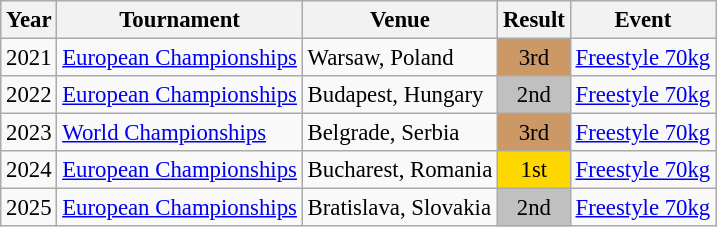<table class="wikitable" style="font-size:95%;">
<tr>
<th>Year</th>
<th>Tournament</th>
<th>Venue</th>
<th>Result</th>
<th>Event</th>
</tr>
<tr>
<td>2021</td>
<td><a href='#'>European Championships</a></td>
<td>Warsaw, Poland</td>
<td align="center" bgcolor="cc9966">3rd</td>
<td><a href='#'>Freestyle 70kg</a></td>
</tr>
<tr>
<td>2022</td>
<td><a href='#'>European Championships</a></td>
<td>Budapest, Hungary</td>
<td align="center" bgcolor="silver">2nd</td>
<td><a href='#'>Freestyle 70kg</a></td>
</tr>
<tr>
<td>2023</td>
<td><a href='#'>World Championships</a></td>
<td>Belgrade, Serbia</td>
<td align="center" bgcolor="cc9966">3rd</td>
<td><a href='#'>Freestyle 70kg</a></td>
</tr>
<tr>
<td>2024</td>
<td><a href='#'>European Championships</a></td>
<td>Bucharest, Romania</td>
<td align="center" bgcolor="gold">1st</td>
<td><a href='#'>Freestyle 70kg</a></td>
</tr>
<tr>
<td>2025</td>
<td><a href='#'>European Championships</a></td>
<td>Bratislava, Slovakia</td>
<td align="center" bgcolor="silver">2nd</td>
<td><a href='#'>Freestyle 70kg</a></td>
</tr>
</table>
